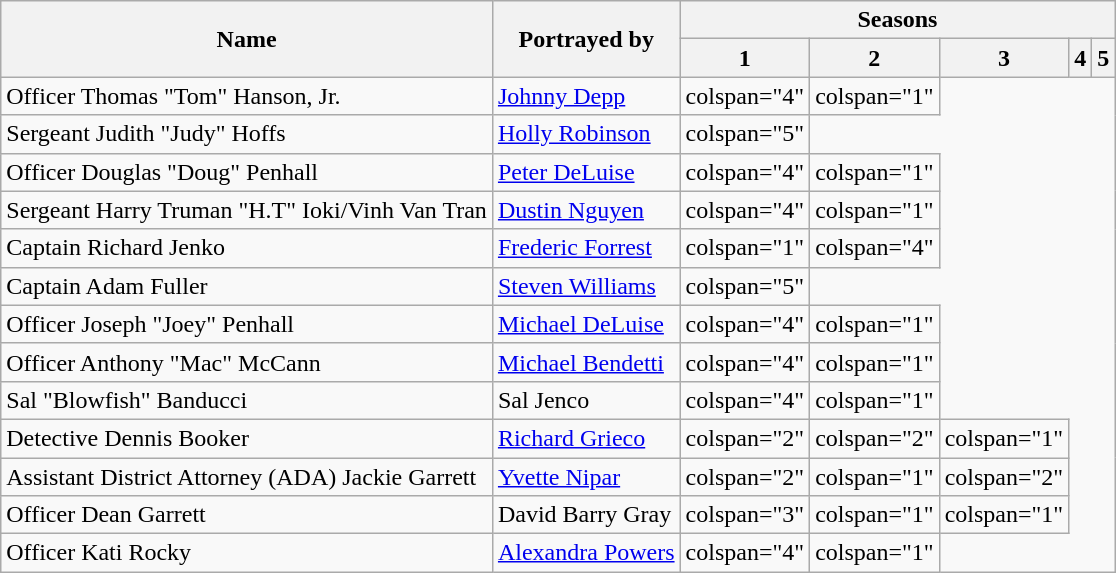<table class="wikitable plainrowheaders">
<tr>
<th scope="col" rowspan="2">Name</th>
<th scope="col" rowspan="2">Portrayed by</th>
<th scope="col" colspan="5">Seasons</th>
</tr>
<tr>
<th scope="col">1</th>
<th scope="col">2</th>
<th scope="col">3</th>
<th scope="col">4</th>
<th scope="col">5</th>
</tr>
<tr>
<td>Officer Thomas "Tom" Hanson, Jr.</td>
<td><a href='#'>Johnny Depp</a></td>
<td>colspan="4" </td>
<td>colspan="1" </td>
</tr>
<tr>
<td>Sergeant Judith "Judy" Hoffs</td>
<td><a href='#'>Holly Robinson</a></td>
<td>colspan="5" </td>
</tr>
<tr>
<td>Officer Douglas "Doug" Penhall</td>
<td><a href='#'>Peter DeLuise</a></td>
<td>colspan="4" </td>
<td>colspan="1" </td>
</tr>
<tr>
<td>Sergeant Harry Truman "H.T" Ioki/Vinh Van Tran</td>
<td><a href='#'>Dustin Nguyen</a></td>
<td>colspan="4" </td>
<td>colspan="1" </td>
</tr>
<tr>
<td>Captain Richard Jenko</td>
<td><a href='#'>Frederic Forrest</a></td>
<td>colspan="1" </td>
<td>colspan="4" </td>
</tr>
<tr>
<td>Captain Adam Fuller</td>
<td><a href='#'>Steven Williams</a></td>
<td>colspan="5" </td>
</tr>
<tr>
<td>Officer Joseph "Joey" Penhall</td>
<td><a href='#'>Michael DeLuise</a></td>
<td>colspan="4" </td>
<td>colspan="1" </td>
</tr>
<tr>
<td>Officer Anthony "Mac" McCann</td>
<td><a href='#'>Michael Bendetti</a></td>
<td>colspan="4" </td>
<td>colspan="1" </td>
</tr>
<tr>
<td>Sal "Blowfish" Banducci</td>
<td>Sal Jenco</td>
<td>colspan="4" </td>
<td>colspan="1" </td>
</tr>
<tr>
<td>Detective Dennis Booker</td>
<td><a href='#'>Richard Grieco</a></td>
<td>colspan="2" </td>
<td>colspan="2" </td>
<td>colspan="1" </td>
</tr>
<tr>
<td>Assistant District Attorney (ADA) Jackie Garrett</td>
<td><a href='#'>Yvette Nipar</a></td>
<td>colspan="2" </td>
<td>colspan="1" </td>
<td>colspan="2" </td>
</tr>
<tr>
<td>Officer Dean Garrett</td>
<td>David Barry Gray</td>
<td>colspan="3" </td>
<td>colspan="1" </td>
<td>colspan="1" </td>
</tr>
<tr>
<td>Officer Kati Rocky</td>
<td><a href='#'>Alexandra Powers</a></td>
<td>colspan="4" </td>
<td>colspan="1" </td>
</tr>
</table>
